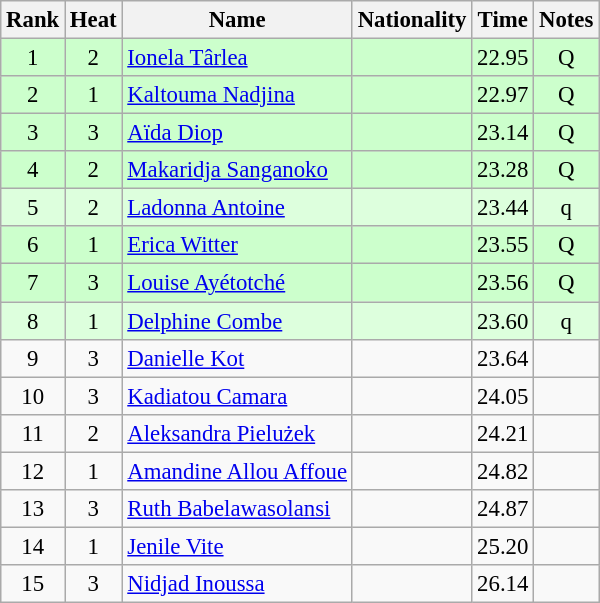<table class="wikitable sortable" style="text-align:center; font-size:95%">
<tr>
<th>Rank</th>
<th>Heat</th>
<th>Name</th>
<th>Nationality</th>
<th>Time</th>
<th>Notes</th>
</tr>
<tr bgcolor=ccffcc>
<td>1</td>
<td>2</td>
<td align=left><a href='#'>Ionela Târlea</a></td>
<td align=left></td>
<td>22.95</td>
<td>Q</td>
</tr>
<tr bgcolor=ccffcc>
<td>2</td>
<td>1</td>
<td align=left><a href='#'>Kaltouma Nadjina</a></td>
<td align=left></td>
<td>22.97</td>
<td>Q</td>
</tr>
<tr bgcolor=ccffcc>
<td>3</td>
<td>3</td>
<td align=left><a href='#'>Aïda Diop</a></td>
<td align=left></td>
<td>23.14</td>
<td>Q</td>
</tr>
<tr bgcolor=ccffcc>
<td>4</td>
<td>2</td>
<td align=left><a href='#'>Makaridja Sanganoko</a></td>
<td align=left></td>
<td>23.28</td>
<td>Q</td>
</tr>
<tr bgcolor=ddffdd>
<td>5</td>
<td>2</td>
<td align=left><a href='#'>Ladonna Antoine</a></td>
<td align=left></td>
<td>23.44</td>
<td>q</td>
</tr>
<tr bgcolor=ccffcc>
<td>6</td>
<td>1</td>
<td align=left><a href='#'>Erica Witter</a></td>
<td align=left></td>
<td>23.55</td>
<td>Q</td>
</tr>
<tr bgcolor=ccffcc>
<td>7</td>
<td>3</td>
<td align=left><a href='#'>Louise Ayétotché</a></td>
<td align=left></td>
<td>23.56</td>
<td>Q</td>
</tr>
<tr bgcolor=ddffdd>
<td>8</td>
<td>1</td>
<td align=left><a href='#'>Delphine Combe</a></td>
<td align=left></td>
<td>23.60</td>
<td>q</td>
</tr>
<tr>
<td>9</td>
<td>3</td>
<td align=left><a href='#'>Danielle Kot</a></td>
<td align=left></td>
<td>23.64</td>
<td></td>
</tr>
<tr>
<td>10</td>
<td>3</td>
<td align=left><a href='#'>Kadiatou Camara</a></td>
<td align=left></td>
<td>24.05</td>
<td></td>
</tr>
<tr>
<td>11</td>
<td>2</td>
<td align=left><a href='#'>Aleksandra Pielużek</a></td>
<td align=left></td>
<td>24.21</td>
<td></td>
</tr>
<tr>
<td>12</td>
<td>1</td>
<td align=left><a href='#'>Amandine Allou Affoue</a></td>
<td align=left></td>
<td>24.82</td>
<td></td>
</tr>
<tr>
<td>13</td>
<td>3</td>
<td align=left><a href='#'>Ruth Babelawasolansi</a></td>
<td align=left></td>
<td>24.87</td>
<td></td>
</tr>
<tr>
<td>14</td>
<td>1</td>
<td align=left><a href='#'>Jenile Vite</a></td>
<td align=left></td>
<td>25.20</td>
<td></td>
</tr>
<tr>
<td>15</td>
<td>3</td>
<td align=left><a href='#'>Nidjad Inoussa</a></td>
<td align=left></td>
<td>26.14</td>
<td></td>
</tr>
</table>
